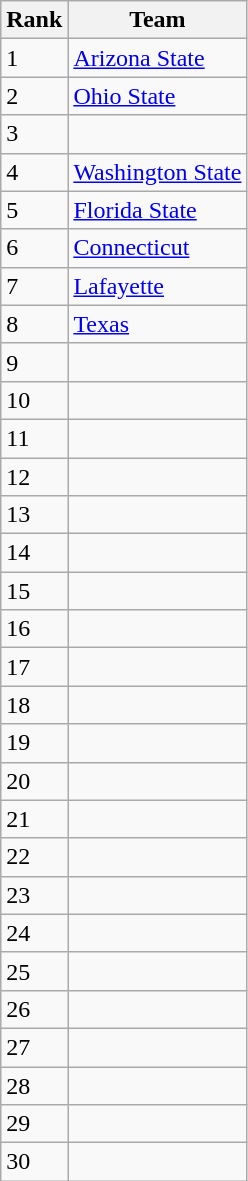<table class=wikitable>
<tr>
<th>Rank</th>
<th>Team</th>
</tr>
<tr>
<td>1</td>
<td><a href='#'>Arizona State</a></td>
</tr>
<tr>
<td>2</td>
<td><a href='#'>Ohio State</a></td>
</tr>
<tr>
<td>3</td>
<td></td>
</tr>
<tr>
<td>4</td>
<td><a href='#'>Washington State</a></td>
</tr>
<tr>
<td>5</td>
<td><a href='#'>Florida State</a></td>
</tr>
<tr>
<td>6</td>
<td><a href='#'>Connecticut</a></td>
</tr>
<tr>
<td>7</td>
<td><a href='#'>Lafayette</a></td>
</tr>
<tr>
<td>8</td>
<td><a href='#'>Texas</a></td>
</tr>
<tr>
<td>9</td>
<td></td>
</tr>
<tr>
<td>10</td>
<td></td>
</tr>
<tr>
<td>11</td>
<td></td>
</tr>
<tr>
<td>12</td>
<td></td>
</tr>
<tr>
<td>13</td>
<td></td>
</tr>
<tr>
<td>14</td>
<td></td>
</tr>
<tr>
<td>15</td>
<td></td>
</tr>
<tr>
<td>16</td>
<td></td>
</tr>
<tr>
<td>17</td>
<td></td>
</tr>
<tr>
<td>18</td>
<td></td>
</tr>
<tr>
<td>19</td>
<td></td>
</tr>
<tr>
<td>20</td>
<td></td>
</tr>
<tr>
<td>21</td>
<td></td>
</tr>
<tr>
<td>22</td>
<td></td>
</tr>
<tr>
<td>23</td>
<td></td>
</tr>
<tr>
<td>24</td>
<td></td>
</tr>
<tr>
<td>25</td>
<td></td>
</tr>
<tr>
<td>26</td>
<td></td>
</tr>
<tr>
<td>27</td>
<td></td>
</tr>
<tr>
<td>28</td>
<td></td>
</tr>
<tr>
<td>29</td>
<td></td>
</tr>
<tr>
<td>30</td>
<td></td>
</tr>
</table>
